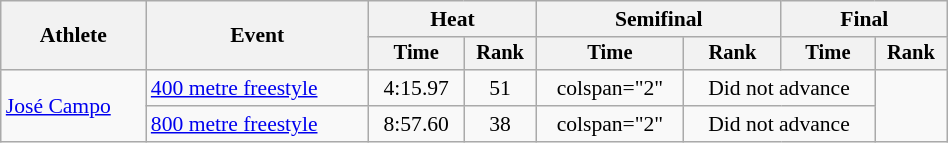<table class="wikitable" style="text-align:center; font-size:90%; width:50%;">
<tr>
<th rowspan="2">Athlete</th>
<th rowspan="2">Event</th>
<th colspan="2">Heat</th>
<th colspan="2">Semifinal</th>
<th colspan="2">Final</th>
</tr>
<tr style="font-size:95%">
<th>Time</th>
<th>Rank</th>
<th>Time</th>
<th>Rank</th>
<th>Time</th>
<th>Rank</th>
</tr>
<tr>
<td align=left rowspan=2><a href='#'>José Campo</a></td>
<td align=left><a href='#'>400 metre freestyle</a></td>
<td>4:15.97</td>
<td>51</td>
<td>colspan="2" </td>
<td colspan="2">Did not advance</td>
</tr>
<tr>
<td align=left><a href='#'>800 metre freestyle</a></td>
<td>8:57.60</td>
<td>38</td>
<td>colspan="2" </td>
<td colspan="2">Did not advance</td>
</tr>
</table>
